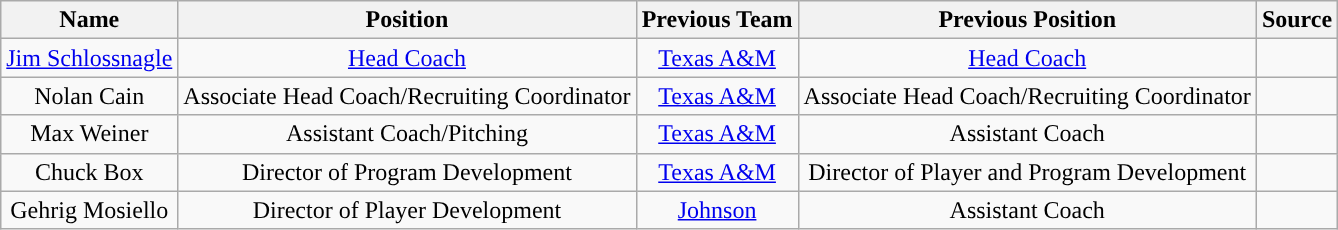<table class="wikitable">
<tr>
<th style="text-align:center; ">Name</th>
<th style="text-align:center; ">Position</th>
<th style="text-align:center; ">Previous Team</th>
<th style="text-align:center; ">Previous Position</th>
<th style="text-align:center; ">Source</th>
</tr>
<tr align="center">
<td><a href='#'>Jim Schlossnagle</a></td>
<td><a href='#'>Head Coach</a></td>
<td><a href='#'>Texas A&M</a></td>
<td><a href='#'>Head Coach</a></td>
<td></td>
</tr>
<tr align="center">
<td>Nolan Cain</td>
<td>Associate Head Coach/Recruiting Coordinator</td>
<td><a href='#'>Texas A&M</a></td>
<td>Associate Head Coach/Recruiting Coordinator</td>
<td></td>
</tr>
<tr align="center">
<td>Max Weiner</td>
<td>Assistant Coach/Pitching</td>
<td><a href='#'>Texas A&M</a></td>
<td>Assistant Coach</td>
<td></td>
</tr>
<tr align="center">
<td>Chuck Box</td>
<td>Director of Program Development</td>
<td><a href='#'>Texas A&M</a></td>
<td>Director of Player and Program Development</td>
<td></td>
</tr>
<tr align="center">
<td>Gehrig Mosiello</td>
<td>Director of Player Development</td>
<td><a href='#'>Johnson</a></td>
<td>Assistant Coach</td>
<td></td>
</tr>
</table>
